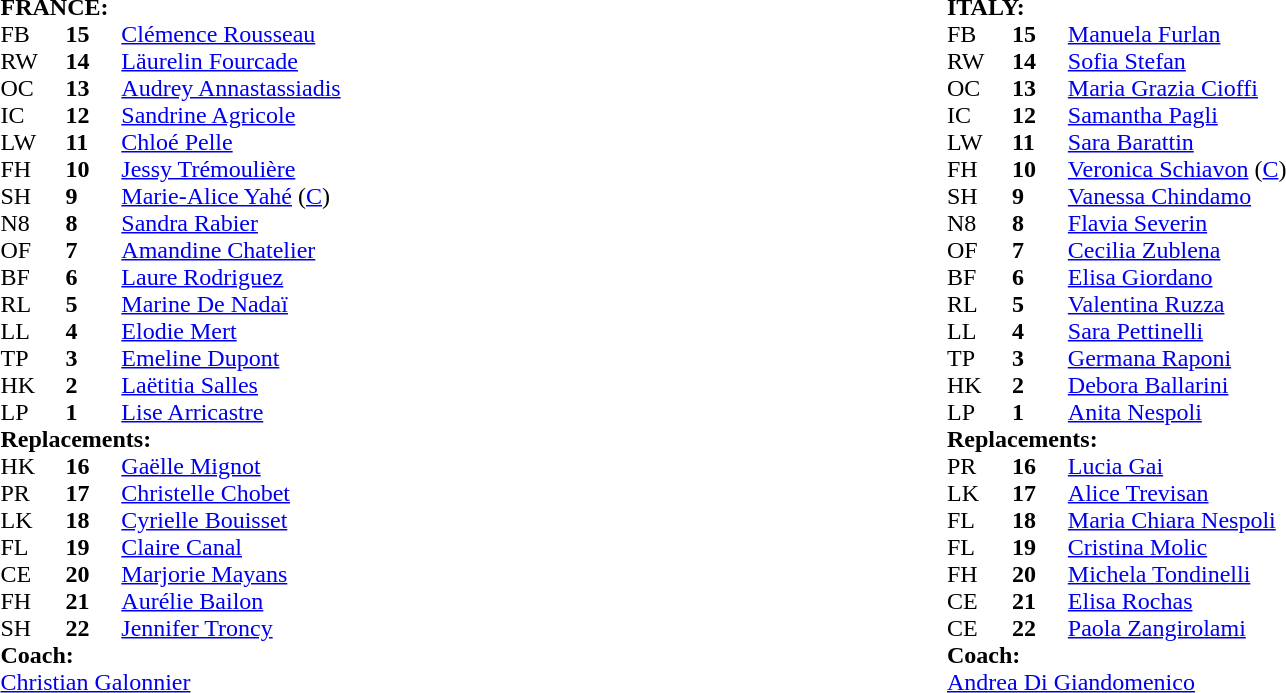<table style="width:100%">
<tr>
<td width="50%"><br><table cellspacing="0" cellpadding="0">
<tr>
<td colspan="4"><strong>FRANCE:</strong></td>
</tr>
<tr>
<th width="3%"></th>
<th width="3%"></th>
<th width="22%"></th>
<th width="22%"></th>
</tr>
<tr>
<td>FB</td>
<td><strong>15</strong></td>
<td><a href='#'>Clémence Rousseau</a></td>
</tr>
<tr>
<td>RW</td>
<td><strong>14</strong></td>
<td><a href='#'>Läurelin Fourcade</a></td>
</tr>
<tr>
<td>OC</td>
<td><strong>13</strong></td>
<td><a href='#'>Audrey Annastassiadis</a></td>
<td></td>
</tr>
<tr>
<td>IC</td>
<td><strong>12</strong></td>
<td><a href='#'>Sandrine Agricole</a></td>
</tr>
<tr>
<td>LW</td>
<td><strong>11</strong></td>
<td><a href='#'>Chloé Pelle</a></td>
</tr>
<tr>
<td>FH</td>
<td><strong>10</strong></td>
<td><a href='#'>Jessy Trémoulière</a></td>
<td></td>
</tr>
<tr>
<td>SH</td>
<td><strong>9</strong></td>
<td><a href='#'>Marie-Alice Yahé</a> (<a href='#'>C</a>)</td>
<td></td>
</tr>
<tr>
<td>N8</td>
<td><strong>8</strong></td>
<td><a href='#'>Sandra Rabier</a></td>
<td></td>
</tr>
<tr>
<td>OF</td>
<td><strong>7</strong></td>
<td><a href='#'>Amandine Chatelier</a></td>
</tr>
<tr>
<td>BF</td>
<td><strong>6</strong></td>
<td><a href='#'>Laure Rodriguez</a></td>
</tr>
<tr>
<td>RL</td>
<td><strong>5</strong></td>
<td><a href='#'>Marine De Nadaï</a></td>
<td></td>
</tr>
<tr>
<td>LL</td>
<td><strong>4</strong></td>
<td><a href='#'>Elodie Mert</a></td>
</tr>
<tr>
<td>TP</td>
<td><strong>3</strong></td>
<td><a href='#'>Emeline Dupont</a></td>
<td></td>
</tr>
<tr>
<td>HK</td>
<td><strong>2</strong></td>
<td><a href='#'>Laëtitia Salles</a></td>
<td></td>
</tr>
<tr>
<td>LP</td>
<td><strong>1</strong></td>
<td><a href='#'>Lise Arricastre</a></td>
<td> </td>
</tr>
<tr>
<td colspan=4><strong>Replacements:</strong></td>
</tr>
<tr>
<td>HK</td>
<td><strong>16</strong></td>
<td><a href='#'>Gaëlle Mignot</a></td>
<td></td>
</tr>
<tr>
<td>PR</td>
<td><strong>17</strong></td>
<td><a href='#'>Christelle Chobet</a></td>
<td>  </td>
</tr>
<tr>
<td>LK</td>
<td><strong>18</strong></td>
<td><a href='#'>Cyrielle Bouisset</a></td>
<td></td>
</tr>
<tr>
<td>FL</td>
<td><strong>19</strong></td>
<td><a href='#'>Claire Canal</a></td>
<td></td>
</tr>
<tr>
<td>CE</td>
<td><strong>20</strong></td>
<td><a href='#'>Marjorie Mayans</a></td>
<td></td>
</tr>
<tr>
<td>FH</td>
<td><strong>21</strong></td>
<td><a href='#'>Aurélie Bailon</a></td>
<td></td>
</tr>
<tr>
<td>SH</td>
<td><strong>22</strong></td>
<td><a href='#'>Jennifer Troncy</a></td>
<td></td>
</tr>
<tr>
<td colspan="4"><strong>Coach:</strong></td>
</tr>
<tr>
<td colspan="4"> <a href='#'>Christian Galonnier</a></td>
</tr>
<tr>
</tr>
</table>
</td>
<td width="50%"><br><table cellspacing="0" cellpadding="0">
<tr>
<td colspan="4"><strong>ITALY:</strong></td>
</tr>
<tr>
<th width="3%"></th>
<th width="3%"></th>
<th width="22%"></th>
<th width="22%"></th>
</tr>
<tr>
<td>FB</td>
<td><strong>15</strong></td>
<td><a href='#'>Manuela Furlan</a></td>
</tr>
<tr>
<td>RW</td>
<td><strong>14</strong></td>
<td><a href='#'>Sofia Stefan</a></td>
<td></td>
</tr>
<tr>
<td>OC</td>
<td><strong>13</strong></td>
<td><a href='#'>Maria Grazia Cioffi</a></td>
</tr>
<tr>
<td>IC</td>
<td><strong>12</strong></td>
<td><a href='#'>Samantha Pagli</a></td>
<td></td>
</tr>
<tr>
<td>LW</td>
<td><strong>11</strong></td>
<td><a href='#'>Sara Barattin</a></td>
</tr>
<tr>
<td>FH</td>
<td><strong>10</strong></td>
<td><a href='#'>Veronica Schiavon</a> (<a href='#'>C</a>)</td>
</tr>
<tr>
<td>SH</td>
<td><strong>9</strong></td>
<td><a href='#'>Vanessa Chindamo</a></td>
<td></td>
</tr>
<tr>
<td>N8</td>
<td><strong>8</strong></td>
<td><a href='#'>Flavia Severin</a></td>
</tr>
<tr>
<td>OF</td>
<td><strong>7</strong></td>
<td><a href='#'>Cecilia Zublena</a></td>
<td></td>
</tr>
<tr>
<td>BF</td>
<td><strong>6</strong></td>
<td><a href='#'>Elisa Giordano</a></td>
<td></td>
</tr>
<tr>
<td>RL</td>
<td><strong>5</strong></td>
<td><a href='#'>Valentina Ruzza</a></td>
<td></td>
</tr>
<tr>
<td>LL</td>
<td><strong>4</strong></td>
<td><a href='#'>Sara Pettinelli</a></td>
</tr>
<tr>
<td>TP</td>
<td><strong>3</strong></td>
<td><a href='#'>Germana Raponi</a></td>
<td> </td>
</tr>
<tr>
<td>HK</td>
<td><strong>2</strong></td>
<td><a href='#'>Debora Ballarini</a></td>
</tr>
<tr>
<td>LP</td>
<td><strong>1</strong></td>
<td><a href='#'>Anita Nespoli</a></td>
<td></td>
</tr>
<tr>
<td colspan=4><strong>Replacements:</strong></td>
</tr>
<tr>
<td>PR</td>
<td><strong>16</strong></td>
<td><a href='#'>Lucia Gai</a></td>
<td></td>
</tr>
<tr>
<td>LK</td>
<td><strong>17</strong></td>
<td><a href='#'>Alice Trevisan</a></td>
<td></td>
</tr>
<tr>
<td>FL</td>
<td><strong>18</strong></td>
<td><a href='#'>Maria Chiara Nespoli</a></td>
<td></td>
</tr>
<tr>
<td>FL</td>
<td><strong>19</strong></td>
<td><a href='#'>Cristina Molic</a></td>
<td></td>
</tr>
<tr>
<td>FH</td>
<td><strong>20</strong></td>
<td><a href='#'>Michela Tondinelli</a></td>
<td></td>
</tr>
<tr>
<td>CE</td>
<td><strong>21</strong></td>
<td><a href='#'>Elisa Rochas</a></td>
<td></td>
</tr>
<tr>
<td>CE</td>
<td><strong>22</strong></td>
<td><a href='#'>Paola Zangirolami</a></td>
<td></td>
</tr>
<tr>
<td colspan="4"><strong>Coach:</strong></td>
</tr>
<tr>
<td colspan="4"> <a href='#'>Andrea Di Giandomenico</a></td>
</tr>
<tr>
</tr>
</table>
</td>
</tr>
</table>
